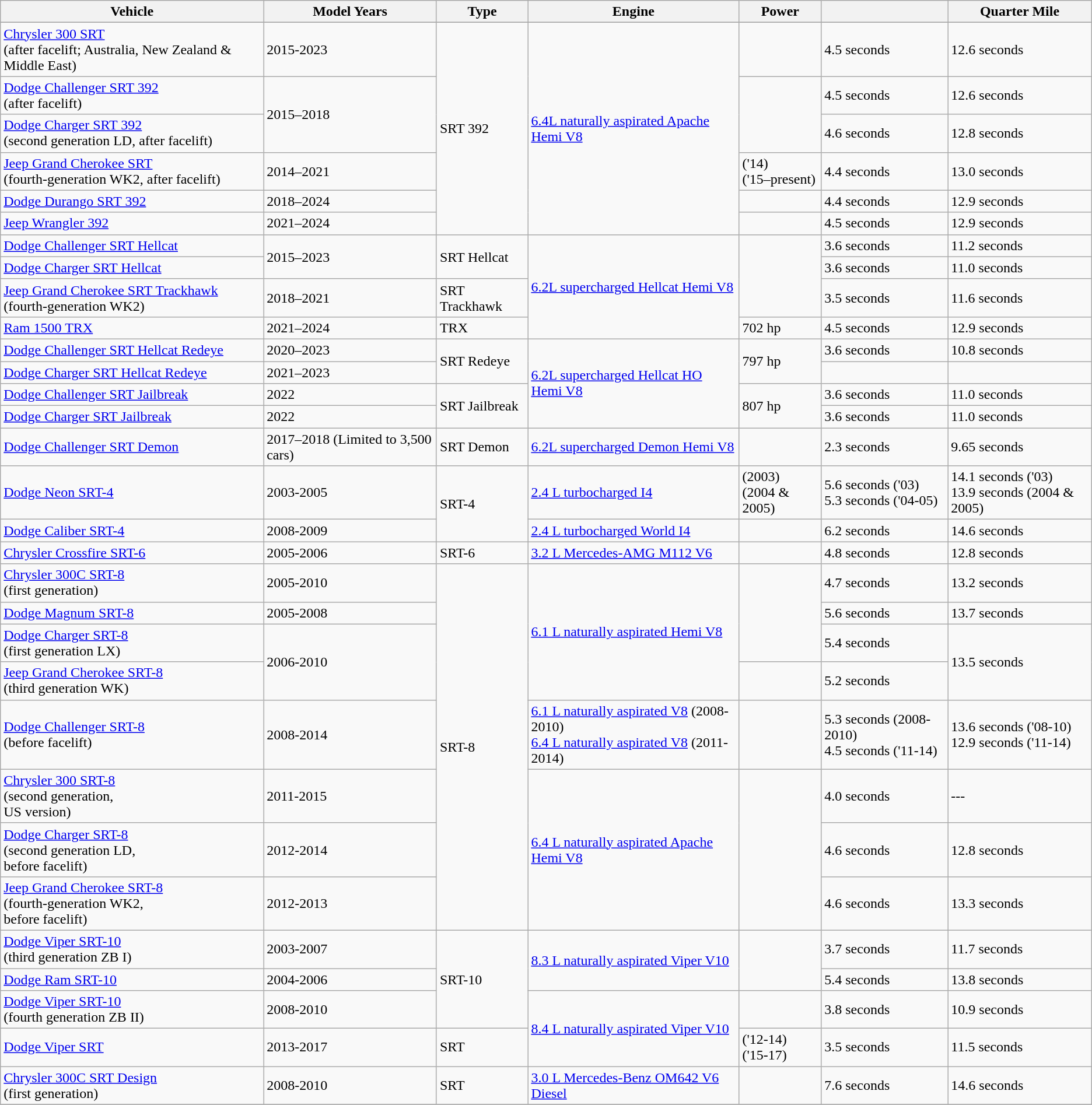<table class="wikitable">
<tr>
<th>Vehicle</th>
<th>Model Years</th>
<th>Type</th>
<th>Engine</th>
<th>Power</th>
<th></th>
<th>Quarter Mile</th>
</tr>
<tr>
</tr>
<tr>
<td><a href='#'>Chrysler 300 SRT</a><br>(after facelift; Australia, New Zealand & Middle East)</td>
<td>2015-2023</td>
<td rowspan="6">SRT 392</td>
<td rowspan="6"><a href='#'>6.4L naturally aspirated Apache Hemi V8</a></td>
<td></td>
<td>4.5 seconds</td>
<td>12.6 seconds</td>
</tr>
<tr>
<td><a href='#'>Dodge Challenger SRT 392</a><br>(after facelift)</td>
<td rowspan="2">2015–2018</td>
<td rowspan="2"></td>
<td>4.5 seconds</td>
<td>12.6 seconds</td>
</tr>
<tr>
<td><a href='#'>Dodge Charger SRT 392</a><br>(second generation LD, after facelift)</td>
<td>4.6 seconds</td>
<td>12.8 seconds</td>
</tr>
<tr>
<td><a href='#'>Jeep Grand Cherokee SRT</a><br>(fourth-generation WK2, after facelift)</td>
<td>2014–2021</td>
<td> ('14)<br> ('15–present)</td>
<td>4.4 seconds</td>
<td>13.0 seconds</td>
</tr>
<tr>
<td><a href='#'>Dodge Durango SRT 392</a></td>
<td>2018–2024</td>
<td></td>
<td>4.4 seconds</td>
<td>12.9 seconds</td>
</tr>
<tr>
<td><a href='#'>Jeep Wrangler 392</a></td>
<td>2021–2024</td>
<td></td>
<td>4.5 seconds</td>
<td>12.9 seconds</td>
</tr>
<tr>
<td><a href='#'>Dodge Challenger SRT Hellcat</a></td>
<td rowspan="2">2015–2023</td>
<td rowspan="2">SRT Hellcat</td>
<td rowspan="4"><a href='#'>6.2L supercharged Hellcat Hemi V8</a></td>
<td rowspan="3"></td>
<td>3.6 seconds</td>
<td>11.2 seconds</td>
</tr>
<tr>
<td><a href='#'>Dodge Charger SRT Hellcat</a></td>
<td>3.6 seconds</td>
<td>11.0 seconds</td>
</tr>
<tr>
<td><a href='#'>Jeep Grand Cherokee SRT Trackhawk</a><br>(fourth-generation WK2)</td>
<td>2018–2021</td>
<td>SRT Trackhawk</td>
<td>3.5 seconds</td>
<td>11.6 seconds</td>
</tr>
<tr>
<td><a href='#'>Ram 1500 TRX</a></td>
<td>2021–2024</td>
<td>TRX</td>
<td>702 hp</td>
<td>4.5 seconds</td>
<td>12.9 seconds</td>
</tr>
<tr>
<td><a href='#'>Dodge Challenger SRT Hellcat Redeye</a></td>
<td>2020–2023</td>
<td rowspan="2">SRT Redeye</td>
<td rowspan="4"><a href='#'>6.2L supercharged Hellcat HO Hemi V8</a></td>
<td rowspan="2">797 hp</td>
<td>3.6 seconds</td>
<td>10.8 seconds</td>
</tr>
<tr>
<td><a href='#'>Dodge Charger SRT Hellcat Redeye</a></td>
<td>2021–2023</td>
<td></td>
<td></td>
</tr>
<tr>
<td><a href='#'>Dodge Challenger SRT Jailbreak</a></td>
<td>2022</td>
<td rowspan="2">SRT Jailbreak</td>
<td rowspan="2">807 hp</td>
<td>3.6 seconds</td>
<td>11.0 seconds</td>
</tr>
<tr>
<td><a href='#'>Dodge Charger SRT Jailbreak</a></td>
<td>2022</td>
<td>3.6 seconds</td>
<td>11.0 seconds</td>
</tr>
<tr>
<td><a href='#'>Dodge Challenger SRT Demon</a></td>
<td>2017–2018 (Limited to 3,500 cars)</td>
<td>SRT Demon</td>
<td><a href='#'>6.2L supercharged Demon Hemi V8</a></td>
<td></td>
<td>2.3 seconds</td>
<td>9.65 seconds</td>
</tr>
<tr>
<td><a href='#'>Dodge Neon SRT-4</a></td>
<td>2003-2005</td>
<td rowspan="2">SRT-4</td>
<td><a href='#'>2.4 L turbocharged I4</a></td>
<td> (2003)<br> (2004 & 2005)</td>
<td>5.6 seconds ('03)<br>5.3 seconds ('04-05)</td>
<td>14.1 seconds ('03)<br>13.9 seconds (2004 & 2005)</td>
</tr>
<tr>
<td><a href='#'>Dodge Caliber SRT-4</a></td>
<td>2008-2009</td>
<td><a href='#'>2.4 L turbocharged World I4</a></td>
<td></td>
<td>6.2 seconds</td>
<td>14.6 seconds</td>
</tr>
<tr>
<td><a href='#'>Chrysler Crossfire SRT-6</a></td>
<td>2005-2006</td>
<td>SRT-6</td>
<td><a href='#'>3.2 L Mercedes-AMG M112 V6</a></td>
<td></td>
<td>4.8 seconds</td>
<td>12.8 seconds</td>
</tr>
<tr>
<td><a href='#'>Chrysler 300C SRT-8</a><br>(first generation)</td>
<td>2005-2010</td>
<td rowspan="8">SRT-8</td>
<td rowspan="4"><a href='#'>6.1 L naturally aspirated Hemi V8</a></td>
<td rowspan="3"></td>
<td>4.7 seconds</td>
<td>13.2 seconds</td>
</tr>
<tr>
<td><a href='#'>Dodge Magnum SRT-8</a></td>
<td>2005-2008</td>
<td>5.6 seconds</td>
<td>13.7 seconds</td>
</tr>
<tr>
<td><a href='#'>Dodge Charger SRT-8</a><br>(first generation LX)</td>
<td rowspan="2">2006-2010</td>
<td>5.4 seconds</td>
<td rowspan="2">13.5 seconds</td>
</tr>
<tr>
<td><a href='#'>Jeep Grand Cherokee SRT-8</a><br>(third generation WK)</td>
<td></td>
<td>5.2 seconds</td>
</tr>
<tr>
<td><a href='#'>Dodge Challenger SRT-8</a><br>(before facelift)</td>
<td>2008-2014</td>
<td><a href='#'>6.1 L naturally aspirated V8</a> (2008-2010)<br><a href='#'>6.4 L naturally aspirated V8</a> (2011-2014)</td>
<td><br></td>
<td>5.3 seconds (2008-2010)<br>4.5 seconds ('11-14)</td>
<td>13.6 seconds ('08-10)<br>12.9 seconds ('11-14)</td>
</tr>
<tr>
<td><a href='#'>Chrysler 300 SRT-8</a><br>(second generation,<br>US version)</td>
<td>2011-2015</td>
<td rowspan="3"><a href='#'>6.4 L naturally aspirated Apache Hemi V8</a></td>
<td rowspan="3"></td>
<td>4.0 seconds</td>
<td>---</td>
</tr>
<tr>
<td><a href='#'>Dodge Charger SRT-8</a><br>(second generation LD,<br>before facelift)</td>
<td>2012-2014</td>
<td>4.6 seconds</td>
<td>12.8 seconds</td>
</tr>
<tr>
<td><a href='#'>Jeep Grand Cherokee SRT-8</a><br>(fourth-generation WK2,<br>before facelift)</td>
<td>2012-2013</td>
<td>4.6 seconds</td>
<td>13.3 seconds</td>
</tr>
<tr>
<td><a href='#'>Dodge Viper SRT-10</a><br>(third generation ZB I)</td>
<td>2003-2007</td>
<td rowspan="3">SRT-10</td>
<td rowspan="2"><a href='#'>8.3 L naturally aspirated Viper V10</a></td>
<td rowspan="2"></td>
<td>3.7 seconds</td>
<td>11.7 seconds</td>
</tr>
<tr>
<td><a href='#'>Dodge Ram SRT-10</a></td>
<td>2004-2006</td>
<td>5.4 seconds</td>
<td>13.8 seconds</td>
</tr>
<tr>
<td><a href='#'>Dodge Viper SRT-10</a><br>(fourth generation ZB II)</td>
<td>2008-2010</td>
<td rowspan="2"><a href='#'>8.4 L naturally aspirated Viper V10</a></td>
<td></td>
<td>3.8 seconds</td>
<td>10.9 seconds</td>
</tr>
<tr>
<td><a href='#'>Dodge Viper SRT</a></td>
<td>2013-2017</td>
<td>SRT</td>
<td> ('12-14)<br> ('15-17)</td>
<td>3.5 seconds</td>
<td>11.5 seconds</td>
</tr>
<tr>
<td><a href='#'>Chrysler 300C SRT Design</a><br>(first generation)</td>
<td>2008-2010</td>
<td>SRT</td>
<td><a href='#'>3.0 L Mercedes-Benz OM642 V6 Diesel</a></td>
<td></td>
<td>7.6 seconds</td>
<td>14.6 seconds</td>
</tr>
<tr>
</tr>
</table>
